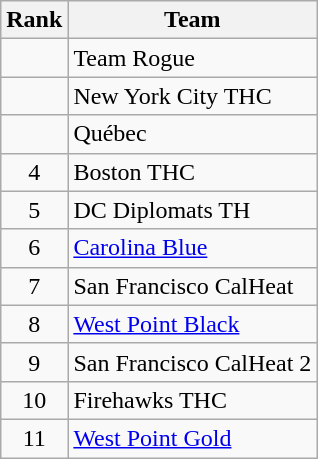<table class="wikitable">
<tr>
<th>Rank</th>
<th>Team</th>
</tr>
<tr>
<td align=center></td>
<td align="left">Team Rogue</td>
</tr>
<tr>
<td align=center></td>
<td align="left">New York City THC</td>
</tr>
<tr>
<td align=center></td>
<td align="left">Québec</td>
</tr>
<tr>
<td align=center>4</td>
<td align="left">Boston THC</td>
</tr>
<tr>
<td align=center>5</td>
<td align="left">DC Diplomats TH</td>
</tr>
<tr>
<td align=center>6</td>
<td align="left"><a href='#'>Carolina Blue</a></td>
</tr>
<tr>
<td align=center>7</td>
<td align="left">San Francisco CalHeat</td>
</tr>
<tr>
<td align=center>8</td>
<td align="left"><a href='#'>West Point Black</a></td>
</tr>
<tr>
<td align=center>9</td>
<td align="left">San Francisco CalHeat 2</td>
</tr>
<tr>
<td align=center>10</td>
<td align="left">Firehawks THC</td>
</tr>
<tr>
<td align=center>11</td>
<td align="left"><a href='#'>West Point Gold</a></td>
</tr>
</table>
